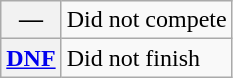<table class="wikitable">
<tr>
<th scope="row">—</th>
<td>Did not compete</td>
</tr>
<tr>
<th scope="row"><a href='#'>DNF</a></th>
<td>Did not finish</td>
</tr>
</table>
